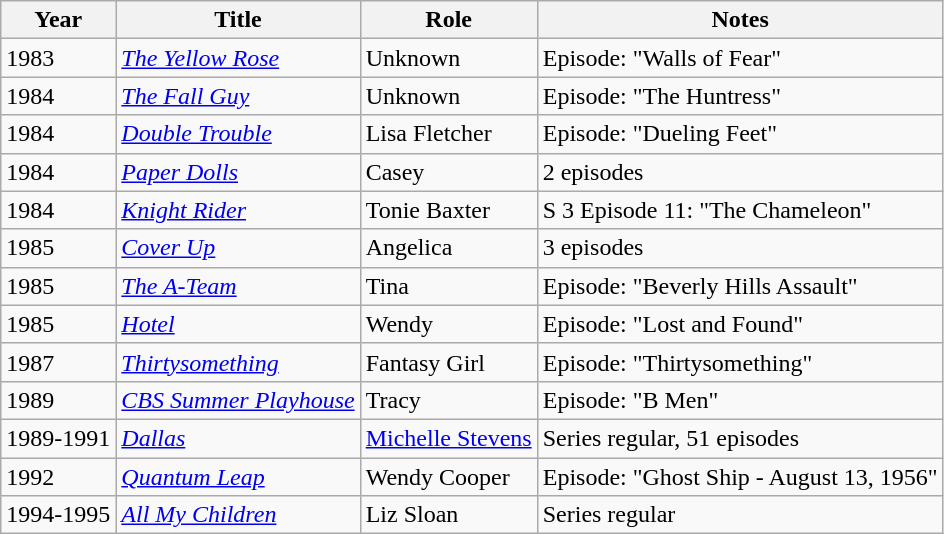<table class="wikitable sortable">
<tr>
<th>Year</th>
<th>Title</th>
<th>Role</th>
<th class="unsortable">Notes</th>
</tr>
<tr>
<td>1983</td>
<td><em><a href='#'>The Yellow Rose</a></em></td>
<td>Unknown</td>
<td>Episode: "Walls of Fear"</td>
</tr>
<tr>
<td>1984</td>
<td><em><a href='#'>The Fall Guy</a></em></td>
<td>Unknown</td>
<td>Episode: "The Huntress"</td>
</tr>
<tr>
<td>1984</td>
<td><em><a href='#'>Double Trouble</a></em></td>
<td>Lisa Fletcher</td>
<td>Episode: "Dueling Feet"</td>
</tr>
<tr>
<td>1984</td>
<td><em><a href='#'>Paper Dolls</a></em></td>
<td>Casey</td>
<td>2 episodes</td>
</tr>
<tr>
<td>1984</td>
<td><em><a href='#'>Knight Rider</a></em></td>
<td>Tonie Baxter</td>
<td>S 3 Episode 11: "The Chameleon"</td>
</tr>
<tr>
<td>1985</td>
<td><em><a href='#'>Cover Up</a></em></td>
<td>Angelica</td>
<td>3 episodes</td>
</tr>
<tr>
<td>1985</td>
<td><em><a href='#'>The A-Team</a></em></td>
<td>Tina</td>
<td>Episode: "Beverly Hills Assault"</td>
</tr>
<tr>
<td>1985</td>
<td><em><a href='#'>Hotel</a></em></td>
<td>Wendy</td>
<td>Episode: "Lost and Found"</td>
</tr>
<tr>
<td>1987</td>
<td><em><a href='#'>Thirtysomething</a></em></td>
<td>Fantasy Girl</td>
<td>Episode: "Thirtysomething"</td>
</tr>
<tr>
<td>1989</td>
<td><em><a href='#'>CBS Summer Playhouse</a></em></td>
<td>Tracy</td>
<td>Episode: "B Men"</td>
</tr>
<tr>
<td>1989-1991</td>
<td><em><a href='#'>Dallas</a></em></td>
<td><a href='#'>Michelle Stevens</a></td>
<td>Series regular, 51 episodes</td>
</tr>
<tr>
<td>1992</td>
<td><em><a href='#'>Quantum Leap</a></em></td>
<td>Wendy Cooper</td>
<td>Episode: "Ghost Ship - August 13, 1956"</td>
</tr>
<tr>
<td>1994-1995</td>
<td><em><a href='#'>All My Children</a></em></td>
<td>Liz Sloan</td>
<td>Series regular</td>
</tr>
</table>
